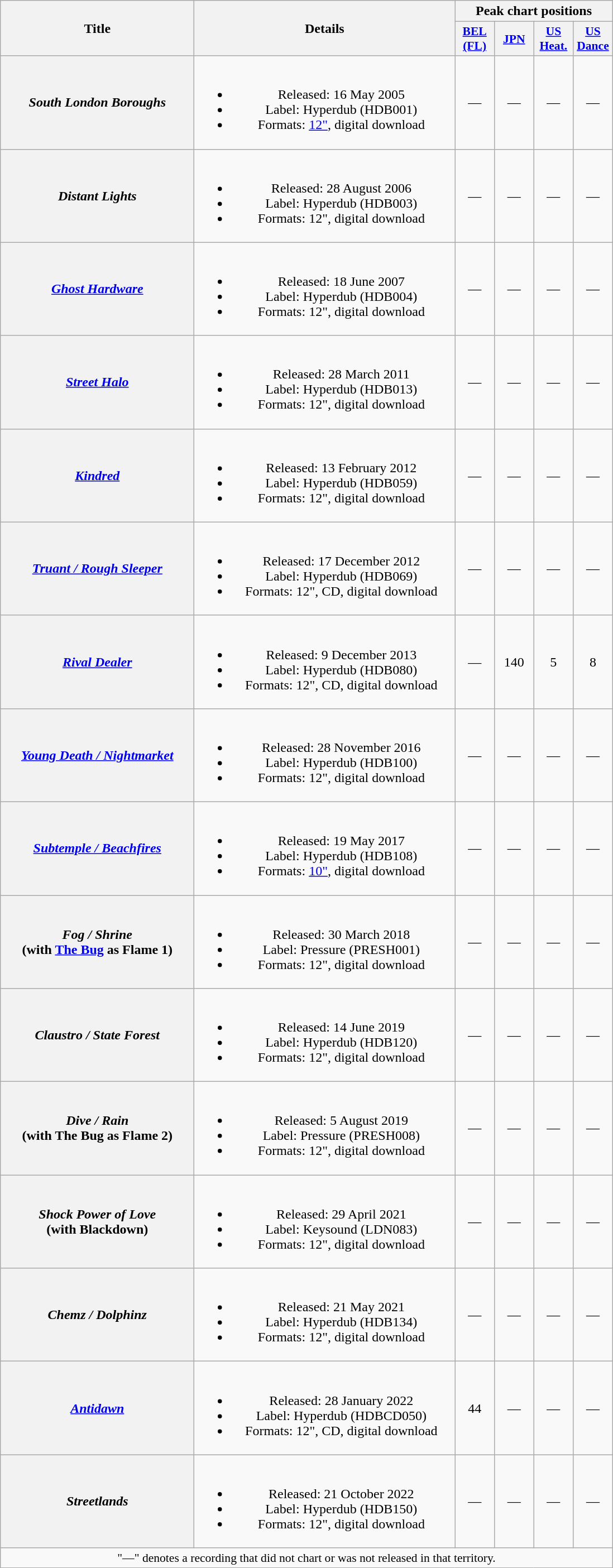<table class="wikitable plainrowheaders" style="text-align:center;">
<tr>
<th scope="col" rowspan="2" style="width:14em;">Title</th>
<th scope="col" rowspan="2" style="width:19em;">Details</th>
<th scope="col" colspan="4">Peak chart positions</th>
</tr>
<tr>
<th scope="col" style="width:2.8em;font-size:90%;"><a href='#'>BEL<br>(FL)</a><br></th>
<th scope="col" style="width:2.8em;font-size:90%;"><a href='#'>JPN</a><br></th>
<th scope="col" style="width:2.8em;font-size:90%;"><a href='#'>US<br>Heat.</a><br></th>
<th scope="col" style="width:2.8em;font-size:90%;"><a href='#'>US<br>Dance</a></th>
</tr>
<tr>
<th scope="row"><em>South London Boroughs</em></th>
<td><br><ul><li>Released: 16 May 2005</li><li>Label: Hyperdub <span>(HDB001)</span></li><li>Formats: <a href='#'>12"</a>, digital download</li></ul></td>
<td>—</td>
<td>—</td>
<td>—</td>
<td>—</td>
</tr>
<tr>
<th scope="row"><em>Distant Lights</em></th>
<td><br><ul><li>Released: 28 August 2006</li><li>Label: Hyperdub <span>(HDB003)</span></li><li>Formats: 12", digital download</li></ul></td>
<td>—</td>
<td>—</td>
<td>—</td>
<td>—</td>
</tr>
<tr>
<th scope="row"><em><a href='#'>Ghost Hardware</a></em></th>
<td><br><ul><li>Released: 18 June 2007</li><li>Label: Hyperdub <span>(HDB004)</span></li><li>Formats: 12", digital download</li></ul></td>
<td>—</td>
<td>—</td>
<td>—</td>
<td>—</td>
</tr>
<tr>
<th scope="row"><em><a href='#'>Street Halo</a></em></th>
<td><br><ul><li>Released: 28 March 2011</li><li>Label: Hyperdub <span>(HDB013)</span></li><li>Formats: 12", digital download</li></ul></td>
<td>—</td>
<td>—</td>
<td>—</td>
<td>—</td>
</tr>
<tr>
<th scope="row"><em><a href='#'>Kindred</a></em></th>
<td><br><ul><li>Released: 13 February 2012</li><li>Label: Hyperdub <span>(HDB059)</span></li><li>Formats: 12", digital download</li></ul></td>
<td>—</td>
<td>—</td>
<td>—</td>
<td>—</td>
</tr>
<tr>
<th scope="row"><em><a href='#'>Truant / Rough Sleeper</a></em></th>
<td><br><ul><li>Released: 17 December 2012</li><li>Label: Hyperdub <span>(HDB069)</span></li><li>Formats: 12", CD, digital download</li></ul></td>
<td>—</td>
<td>—</td>
<td>—</td>
<td>—</td>
</tr>
<tr>
<th scope="row"><em><a href='#'>Rival Dealer</a></em></th>
<td><br><ul><li>Released: 9 December 2013</li><li>Label: Hyperdub <span>(HDB080)</span></li><li>Formats: 12", CD, digital download</li></ul></td>
<td>—</td>
<td>140</td>
<td>5</td>
<td>8</td>
</tr>
<tr>
<th scope="row"><em><a href='#'>Young Death / Nightmarket</a></em></th>
<td><br><ul><li>Released: 28 November 2016</li><li>Label: Hyperdub <span>(HDB100)</span></li><li>Formats: 12", digital download</li></ul></td>
<td>—</td>
<td>—</td>
<td>—</td>
<td>—</td>
</tr>
<tr>
<th scope="row"><em><a href='#'>Subtemple / Beachfires</a></em></th>
<td><br><ul><li>Released: 19 May 2017</li><li>Label: Hyperdub <span>(HDB108)</span></li><li>Formats: <a href='#'>10"</a>, digital download</li></ul></td>
<td>—</td>
<td>—</td>
<td>—</td>
<td>—</td>
</tr>
<tr>
<th scope="row"><em>Fog / Shrine</em><br><span>(with <a href='#'>The Bug</a> as Flame 1)</span></th>
<td><br><ul><li>Released: 30 March 2018</li><li>Label: Pressure <span>(PRESH001)</span></li><li>Formats: 12", digital download</li></ul></td>
<td>—</td>
<td>—</td>
<td>—</td>
<td>—</td>
</tr>
<tr>
<th scope="row"><em>Claustro / State Forest</em></th>
<td><br><ul><li>Released: 14 June 2019</li><li>Label: Hyperdub <span>(HDB120)</span></li><li>Formats: 12", digital download</li></ul></td>
<td>—</td>
<td>—</td>
<td>—</td>
<td>—</td>
</tr>
<tr>
<th scope="row"><em>Dive / Rain</em><br><span>(with The Bug as Flame 2)</span></th>
<td><br><ul><li>Released: 5 August 2019</li><li>Label: Pressure <span>(PRESH008)</span></li><li>Formats: 12", digital download</li></ul></td>
<td>—</td>
<td>—</td>
<td>—</td>
<td>—</td>
</tr>
<tr>
<th scope="row"><em>Shock Power of Love</em><br><span>(with Blackdown)</span></th>
<td><br><ul><li>Released: 29 April 2021</li><li>Label: Keysound <span>(LDN083)</span></li><li>Formats: 12", digital download</li></ul></td>
<td>—</td>
<td>—</td>
<td>—</td>
<td>—</td>
</tr>
<tr>
<th scope="row"><em>Chemz / Dolphinz</em></th>
<td><br><ul><li>Released: 21 May 2021</li><li>Label: Hyperdub <span>(HDB134)</span></li><li>Formats: 12", digital download</li></ul></td>
<td>—</td>
<td>—</td>
<td>—</td>
<td>—</td>
</tr>
<tr>
<th scope="row"><em><a href='#'>Antidawn</a></em></th>
<td><br><ul><li>Released: 28 January 2022</li><li>Label: Hyperdub <span>(HDBCD050)</span></li><li>Formats: 12", CD, digital download</li></ul></td>
<td>44</td>
<td>—</td>
<td>—</td>
<td>—</td>
</tr>
<tr>
<th scope="row"><em>Streetlands</em></th>
<td><br><ul><li>Released: 21 October 2022</li><li>Label: Hyperdub <span>(HDB150)</span></li><li>Formats: 12", digital download</li></ul></td>
<td>—</td>
<td>—</td>
<td>—</td>
<td>—</td>
</tr>
<tr>
<td colspan="6" style="font-size:90%">"—" denotes a recording that did not chart or was not released in that territory.</td>
</tr>
</table>
